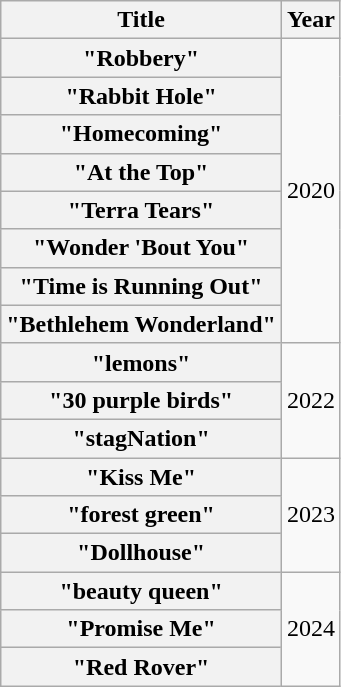<table class="wikitable plainrowheaders" style="text-align:center;">
<tr>
<th scope="col">Title</th>
<th scope="col">Year</th>
</tr>
<tr>
<th scope="row">"Robbery"</th>
<td rowspan="8">2020</td>
</tr>
<tr>
<th scope="row">"Rabbit Hole"</th>
</tr>
<tr>
<th scope="row">"Homecoming"</th>
</tr>
<tr>
<th scope="row">"At the Top"</th>
</tr>
<tr>
<th scope="row">"Terra Tears"</th>
</tr>
<tr>
<th scope="row">"Wonder 'Bout You"</th>
</tr>
<tr>
<th scope="row">"Time is Running Out"</th>
</tr>
<tr>
<th scope="row">"Bethlehem Wonderland"</th>
</tr>
<tr>
<th scope="row">"lemons"</th>
<td rowspan="3">2022</td>
</tr>
<tr>
<th scope="row">"30 purple birds"</th>
</tr>
<tr>
<th scope="row">"stagNation"</th>
</tr>
<tr>
<th scope="row">"Kiss Me"</th>
<td rowspan="3">2023</td>
</tr>
<tr>
<th scope="row">"forest green"</th>
</tr>
<tr>
<th scope="row">"Dollhouse"</th>
</tr>
<tr>
<th scope="row">"beauty queen"</th>
<td rowspan="4">2024</td>
</tr>
<tr>
<th scope="row">"Promise Me"</th>
</tr>
<tr>
<th scope="row">"Red Rover"</th>
</tr>
</table>
